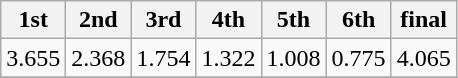<table class="wikitable" style="width:10em; text-align:center">
<tr>
<th>1st</th>
<th>2nd</th>
<th>3rd</th>
<th>4th</th>
<th>5th</th>
<th>6th</th>
<th>final</th>
</tr>
<tr>
<td>3.655</td>
<td>2.368</td>
<td>1.754</td>
<td>1.322</td>
<td>1.008</td>
<td>0.775</td>
<td>4.065</td>
</tr>
<tr>
</tr>
</table>
